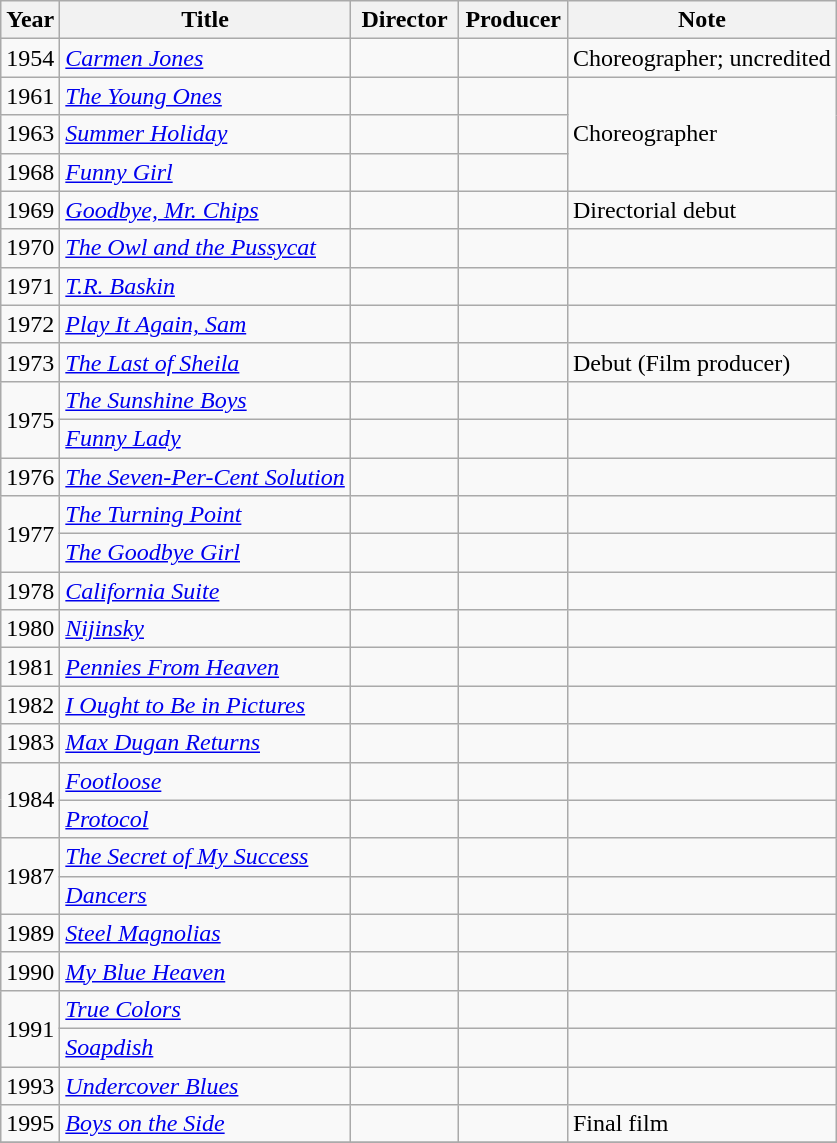<table class="wikitable">
<tr>
<th>Year</th>
<th>Title</th>
<th width=65>Director</th>
<th width=65>Producer</th>
<th>Note</th>
</tr>
<tr>
<td>1954</td>
<td><em><a href='#'>Carmen Jones</a></em></td>
<td></td>
<td></td>
<td>Choreographer; uncredited</td>
</tr>
<tr>
<td>1961</td>
<td><em><a href='#'>The Young Ones</a></em></td>
<td></td>
<td></td>
<td rowspan=3>Choreographer</td>
</tr>
<tr>
<td>1963</td>
<td><em><a href='#'>Summer Holiday</a></em></td>
<td></td>
<td></td>
</tr>
<tr>
<td>1968</td>
<td><em><a href='#'>Funny Girl</a></em></td>
<td></td>
<td></td>
</tr>
<tr>
<td>1969</td>
<td><em><a href='#'>Goodbye, Mr. Chips</a></em></td>
<td></td>
<td></td>
<td>Directorial debut</td>
</tr>
<tr>
<td>1970</td>
<td><em><a href='#'>The Owl and the Pussycat</a></em></td>
<td></td>
<td></td>
<td></td>
</tr>
<tr>
<td>1971</td>
<td><em><a href='#'>T.R. Baskin</a></em></td>
<td></td>
<td></td>
<td></td>
</tr>
<tr>
<td>1972</td>
<td><em><a href='#'>Play It Again, Sam</a></em></td>
<td></td>
<td></td>
<td></td>
</tr>
<tr>
<td>1973</td>
<td><em><a href='#'>The Last of Sheila</a></em></td>
<td></td>
<td></td>
<td>Debut (Film producer)</td>
</tr>
<tr>
<td rowspan=2>1975</td>
<td><em> <a href='#'>The Sunshine Boys</a></em></td>
<td></td>
<td></td>
<td></td>
</tr>
<tr>
<td><em><a href='#'>Funny Lady</a></em></td>
<td></td>
<td></td>
<td></td>
</tr>
<tr>
<td>1976</td>
<td><em><a href='#'>The Seven-Per-Cent Solution</a></em></td>
<td></td>
<td></td>
<td></td>
</tr>
<tr>
<td rowspan=2>1977</td>
<td><em><a href='#'>The Turning Point</a></em></td>
<td></td>
<td></td>
<td></td>
</tr>
<tr>
<td><em><a href='#'>The Goodbye Girl</a></em></td>
<td></td>
<td></td>
<td></td>
</tr>
<tr>
<td>1978</td>
<td><em><a href='#'>California Suite</a></em></td>
<td></td>
<td></td>
<td></td>
</tr>
<tr>
<td>1980</td>
<td><em><a href='#'>Nijinsky</a></em></td>
<td></td>
<td></td>
<td></td>
</tr>
<tr>
<td>1981</td>
<td><em><a href='#'>Pennies From Heaven</a></em></td>
<td></td>
<td></td>
<td></td>
</tr>
<tr>
<td>1982</td>
<td><em><a href='#'>I Ought to Be in Pictures</a></em></td>
<td></td>
<td></td>
<td></td>
</tr>
<tr>
<td>1983</td>
<td><em><a href='#'>Max Dugan Returns</a></em></td>
<td></td>
<td></td>
<td></td>
</tr>
<tr>
<td rowspan=2>1984</td>
<td><em><a href='#'>Footloose</a></em></td>
<td></td>
<td></td>
<td></td>
</tr>
<tr>
<td><em><a href='#'>Protocol</a></em></td>
<td></td>
<td></td>
<td></td>
</tr>
<tr>
<td rowspan=2>1987</td>
<td><em><a href='#'>The Secret of My Success</a></em></td>
<td></td>
<td></td>
<td></td>
</tr>
<tr>
<td><em><a href='#'>Dancers</a></em></td>
<td></td>
<td></td>
<td></td>
</tr>
<tr>
<td>1989</td>
<td><em><a href='#'>Steel Magnolias</a></em></td>
<td></td>
<td></td>
<td></td>
</tr>
<tr>
<td>1990</td>
<td><em><a href='#'>My Blue Heaven</a></em></td>
<td></td>
<td></td>
<td></td>
</tr>
<tr>
<td rowspan=2>1991</td>
<td><em><a href='#'>True Colors</a></em></td>
<td></td>
<td></td>
<td></td>
</tr>
<tr>
<td><em><a href='#'>Soapdish</a></em></td>
<td></td>
<td></td>
<td></td>
</tr>
<tr>
<td>1993</td>
<td><em><a href='#'>Undercover Blues</a></em></td>
<td></td>
<td></td>
<td></td>
</tr>
<tr>
<td>1995</td>
<td><em><a href='#'>Boys on the Side</a></em></td>
<td></td>
<td></td>
<td>Final film</td>
</tr>
<tr>
</tr>
</table>
